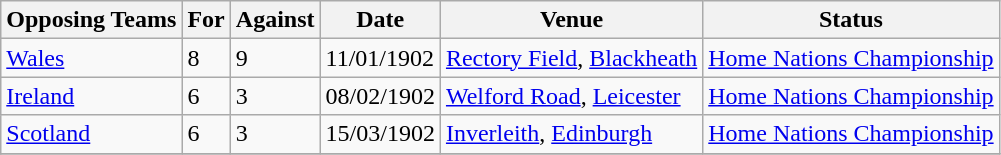<table class="wikitable">
<tr>
<th>Opposing Teams</th>
<th>For</th>
<th>Against</th>
<th>Date</th>
<th>Venue</th>
<th>Status</th>
</tr>
<tr>
<td><a href='#'>Wales</a></td>
<td>8</td>
<td>9</td>
<td>11/01/1902</td>
<td><a href='#'>Rectory Field</a>, <a href='#'>Blackheath</a></td>
<td><a href='#'>Home Nations Championship</a></td>
</tr>
<tr>
<td><a href='#'>Ireland</a></td>
<td>6</td>
<td>3</td>
<td>08/02/1902</td>
<td><a href='#'>Welford Road</a>, <a href='#'>Leicester</a></td>
<td><a href='#'>Home Nations Championship</a></td>
</tr>
<tr>
<td><a href='#'>Scotland</a></td>
<td>6</td>
<td>3</td>
<td>15/03/1902</td>
<td><a href='#'>Inverleith</a>, <a href='#'>Edinburgh</a></td>
<td><a href='#'>Home Nations Championship</a></td>
</tr>
<tr>
</tr>
</table>
